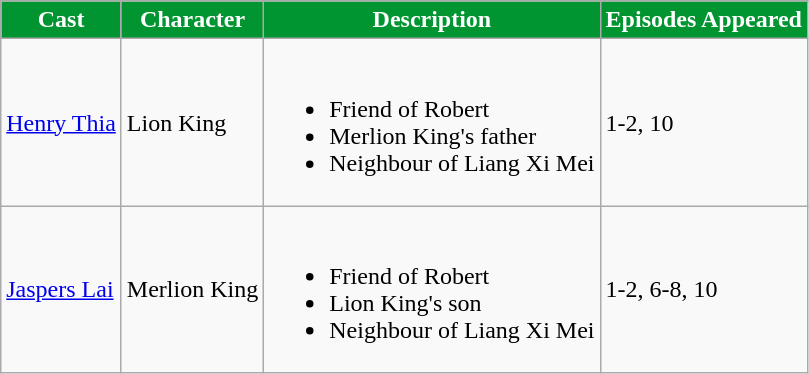<table class="wikitable">
<tr>
<th style="background:#009530; color:white">Cast</th>
<th style="background:#009530; color:white">Character</th>
<th style="background:#009530; color:white">Description</th>
<th style="background:#009530; color:white">Episodes Appeared</th>
</tr>
<tr>
<td><a href='#'>Henry Thia</a> <br></td>
<td>Lion King</td>
<td><br><ul><li>Friend of Robert</li><li>Merlion King's father</li><li>Neighbour of Liang Xi Mei</li></ul></td>
<td>1-2, 10</td>
</tr>
<tr>
<td><a href='#'>Jaspers Lai</a> <br></td>
<td>Merlion King</td>
<td><br><ul><li>Friend of Robert</li><li>Lion King's son</li><li>Neighbour of Liang Xi Mei</li></ul></td>
<td>1-2, 6-8, 10</td>
</tr>
</table>
